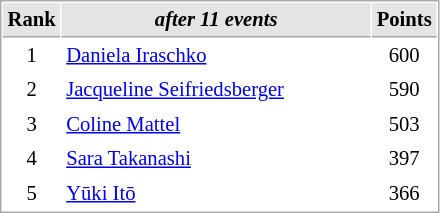<table cellspacing="1" cellpadding="3" style="border:1px solid #AAAAAA;font-size:86%">
<tr bgcolor="#E4E4E4">
<th style="border-bottom:1px solid #AAAAAA" width=10>Rank</th>
<th style="border-bottom:1px solid #AAAAAA" width=200><em>after 11 events</em></th>
<th style="border-bottom:1px solid #AAAAAA" width=20>Points</th>
</tr>
<tr>
<td align=center>1</td>
<td> <a href='#'>Daniela Iraschko</a></td>
<td align=center>600</td>
</tr>
<tr>
<td align=center>2</td>
<td> <a href='#'>Jacqueline Seifriedsberger</a></td>
<td align=center>590</td>
</tr>
<tr>
<td align=center>3</td>
<td> <a href='#'>Coline Mattel</a></td>
<td align=center>503</td>
</tr>
<tr>
<td align=center>4</td>
<td> <a href='#'>Sara Takanashi</a></td>
<td align=center>397</td>
</tr>
<tr>
<td align=center>5</td>
<td> <a href='#'>Yūki Itō</a></td>
<td align=center>366</td>
</tr>
</table>
